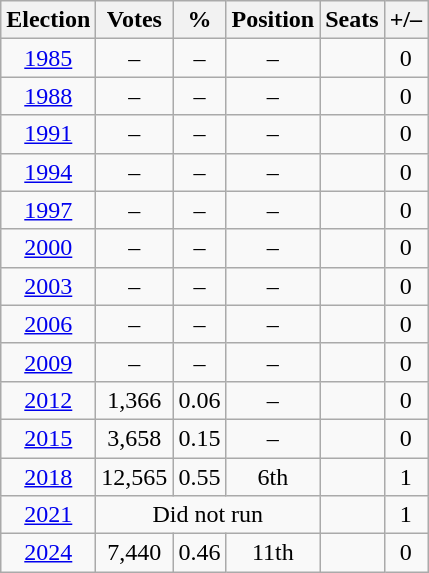<table class="wikitable" style="text-align:center">
<tr>
<th><strong>Election</strong></th>
<th scope="col"><strong>Votes</strong></th>
<th scope="col"><strong>%</strong></th>
<th>Position</th>
<th scope="col">Seats</th>
<th>+/–</th>
</tr>
<tr>
<td><a href='#'>1985</a></td>
<td>–</td>
<td>–</td>
<td>–</td>
<td></td>
<td> 0</td>
</tr>
<tr>
<td><a href='#'>1988</a></td>
<td>–</td>
<td>–</td>
<td>–</td>
<td></td>
<td> 0</td>
</tr>
<tr>
<td><a href='#'>1991</a></td>
<td>–</td>
<td>–</td>
<td>–</td>
<td></td>
<td> 0</td>
</tr>
<tr>
<td><a href='#'>1994</a></td>
<td>–</td>
<td>–</td>
<td>–</td>
<td></td>
<td> 0</td>
</tr>
<tr>
<td><a href='#'>1997</a></td>
<td>–</td>
<td>–</td>
<td>–</td>
<td></td>
<td> 0</td>
</tr>
<tr>
<td><a href='#'>2000</a></td>
<td>–</td>
<td>–</td>
<td>–</td>
<td></td>
<td> 0</td>
</tr>
<tr>
<td><a href='#'>2003</a></td>
<td>–</td>
<td>–</td>
<td>–</td>
<td></td>
<td> 0</td>
</tr>
<tr>
<td><a href='#'>2006</a></td>
<td>–</td>
<td>–</td>
<td>–</td>
<td></td>
<td> 0</td>
</tr>
<tr>
<td><a href='#'>2009</a></td>
<td>–</td>
<td>–</td>
<td>–</td>
<td></td>
<td> 0</td>
</tr>
<tr>
<td><a href='#'>2012</a></td>
<td>1,366</td>
<td>0.06</td>
<td>–</td>
<td></td>
<td> 0</td>
</tr>
<tr>
<td><a href='#'>2015</a></td>
<td>3,658</td>
<td>0.15</td>
<td>–</td>
<td></td>
<td> 0</td>
</tr>
<tr>
<td><a href='#'>2018</a></td>
<td>12,565</td>
<td>0.55</td>
<td> 6th</td>
<td></td>
<td> 1</td>
</tr>
<tr>
<td><a href='#'>2021</a></td>
<td colspan="3">Did not run</td>
<td></td>
<td> 1</td>
</tr>
<tr>
<td><a href='#'>2024</a></td>
<td>7,440</td>
<td>0.46</td>
<td> 11th</td>
<td></td>
<td> 0</td>
</tr>
</table>
